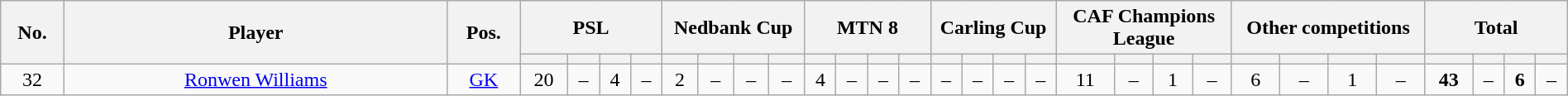<table class="wikitable sortable alternance" style="text-align:center;width:100%">
<tr>
<th rowspan="2" style="width:5px">No.</th>
<th rowspan="2" style="width:180px">Player</th>
<th rowspan="2" style="width:5px">Pos.</th>
<th colspan="4">PSL</th>
<th colspan="4">Nedbank Cup</th>
<th colspan="4">MTN 8</th>
<th colspan="4">Carling Cup</th>
<th colspan="4">CAF Champions League</th>
<th colspan="4">Other competitions</th>
<th colspan="4">Total</th>
</tr>
<tr style="text-align:center">
<th width="4"></th>
<th width="4"></th>
<th width="4"></th>
<th width="4"></th>
<th width="4"></th>
<th width="4"></th>
<th width="4"></th>
<th width="4"></th>
<th width="4"></th>
<th width="4"></th>
<th width="4"></th>
<th width="4"></th>
<th width="4"></th>
<th width="4"></th>
<th width="4"></th>
<th width="4"></th>
<th width="4"></th>
<th width="4"></th>
<th width="4"></th>
<th width="4"></th>
<th width="4"></th>
<th width="4"></th>
<th width="4"></th>
<th width="4"></th>
<th width="4"></th>
<th width="4"></th>
<th width="4"></th>
<th width="4"></th>
</tr>
<tr>
<td>32</td>
<td> <a href='#'>Ronwen Williams</a></td>
<td><a href='#'>GK</a></td>
<td>20</td>
<td>–</td>
<td>4</td>
<td>–</td>
<td>2</td>
<td>–</td>
<td>–</td>
<td>–</td>
<td>4</td>
<td>–</td>
<td>–</td>
<td>–</td>
<td>–</td>
<td>–</td>
<td>–</td>
<td>–</td>
<td>11</td>
<td>–</td>
<td>1</td>
<td>–</td>
<td>6</td>
<td>–</td>
<td>1</td>
<td>–</td>
<td><strong>43</strong></td>
<td>–</td>
<td><strong>6</strong></td>
<td>–</td>
</tr>
</table>
